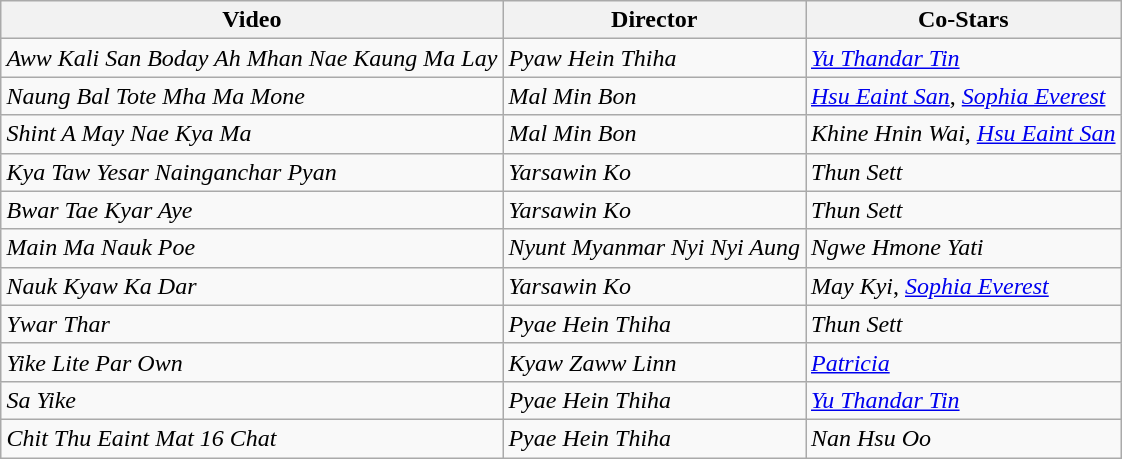<table class="wikitable sortable" style="margin:auto">
<tr>
<th>Video</th>
<th>Director</th>
<th>Co-Stars</th>
</tr>
<tr>
<td><em>Aww Kali San Boday Ah Mhan Nae Kaung Ma Lay</em></td>
<td><em>Pyaw Hein Thiha</em></td>
<td><em><a href='#'>Yu Thandar Tin</a></em></td>
</tr>
<tr>
<td><em>Naung Bal Tote Mha Ma Mone</em></td>
<td><em>Mal Min Bon</em></td>
<td><em><a href='#'>Hsu Eaint San</a></em>, <em><a href='#'>Sophia Everest</a></em></td>
</tr>
<tr>
<td><em>Shint A May Nae Kya Ma</em></td>
<td><em>Mal Min Bon</em></td>
<td><em>Khine Hnin Wai</em>, <em><a href='#'>Hsu Eaint San</a></em></td>
</tr>
<tr>
<td><em>Kya Taw Yesar Nainganchar Pyan</em></td>
<td><em>Yarsawin Ko</em></td>
<td><em>Thun Sett</em></td>
</tr>
<tr>
<td><em>Bwar Tae Kyar Aye</em></td>
<td><em>Yarsawin Ko</em></td>
<td><em>Thun Sett</em></td>
</tr>
<tr>
<td><em>Main Ma Nauk Poe</em></td>
<td><em>Nyunt Myanmar Nyi Nyi Aung</em></td>
<td><em>Ngwe Hmone Yati</em></td>
</tr>
<tr>
<td><em>Nauk Kyaw Ka Dar</em></td>
<td><em>Yarsawin Ko</em></td>
<td><em>May Kyi</em>, <em><a href='#'>Sophia Everest</a></em></td>
</tr>
<tr>
<td><em>Ywar Thar</em></td>
<td><em>Pyae Hein Thiha</em></td>
<td><em>Thun Sett</em></td>
</tr>
<tr>
<td><em>Yike Lite Par Own</em></td>
<td><em>Kyaw Zaww Linn</em></td>
<td><em><a href='#'>Patricia</a></em></td>
</tr>
<tr>
<td><em>Sa Yike</em></td>
<td><em>Pyae Hein Thiha</em></td>
<td><em><a href='#'>Yu Thandar Tin</a></em></td>
</tr>
<tr>
<td><em>Chit Thu Eaint Mat 16 Chat</em></td>
<td><em>Pyae Hein Thiha</em></td>
<td><em>Nan Hsu Oo</em></td>
</tr>
</table>
